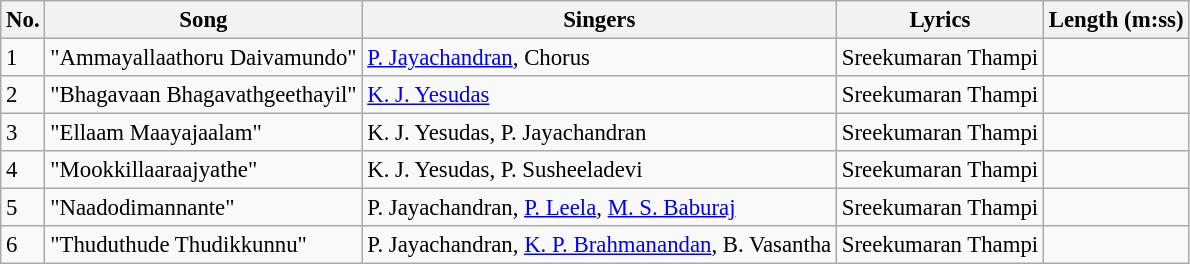<table class="wikitable" style="font-size:95%;">
<tr>
<th>No.</th>
<th>Song</th>
<th>Singers</th>
<th>Lyrics</th>
<th>Length (m:ss)</th>
</tr>
<tr>
<td>1</td>
<td>"Ammayallaathoru Daivamundo"</td>
<td><a href='#'>P. Jayachandran</a>, Chorus</td>
<td>Sreekumaran Thampi</td>
<td></td>
</tr>
<tr>
<td>2</td>
<td>"Bhagavaan Bhagavathgeethayil"</td>
<td><a href='#'>K. J. Yesudas</a></td>
<td>Sreekumaran Thampi</td>
<td></td>
</tr>
<tr>
<td>3</td>
<td>"Ellaam Maayajaalam"</td>
<td>K. J. Yesudas, P. Jayachandran</td>
<td>Sreekumaran Thampi</td>
<td></td>
</tr>
<tr>
<td>4</td>
<td>"Mookkillaaraajyathe"</td>
<td>K. J. Yesudas, P. Susheeladevi</td>
<td>Sreekumaran Thampi</td>
<td></td>
</tr>
<tr>
<td>5</td>
<td>"Naadodimannante"</td>
<td>P. Jayachandran, <a href='#'>P. Leela</a>, <a href='#'>M. S. Baburaj</a></td>
<td>Sreekumaran Thampi</td>
<td></td>
</tr>
<tr>
<td>6</td>
<td>"Thuduthude Thudikkunnu"</td>
<td>P. Jayachandran, <a href='#'>K. P. Brahmanandan</a>, B. Vasantha</td>
<td>Sreekumaran Thampi</td>
<td></td>
</tr>
</table>
